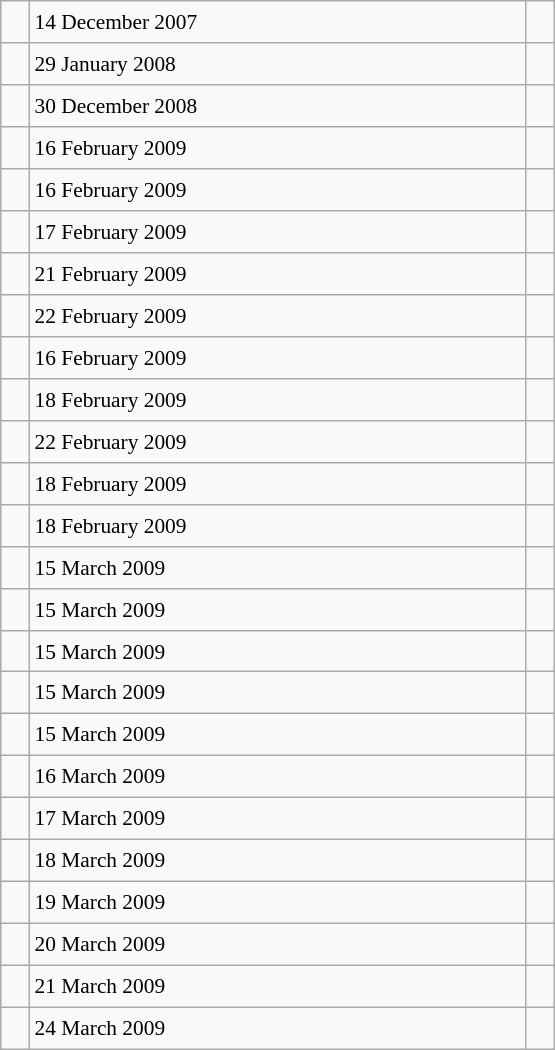<table class="wikitable" style="font-size: 89%; float: left; width: 26em; margin-right: 1em; height: 700px">
<tr>
<td></td>
<td>14 December 2007</td>
<td></td>
</tr>
<tr>
<td></td>
<td>29 January 2008</td>
<td></td>
</tr>
<tr>
<td></td>
<td>30 December 2008</td>
<td></td>
</tr>
<tr>
<td></td>
<td>16 February 2009</td>
<td></td>
</tr>
<tr>
<td></td>
<td>16 February 2009</td>
<td></td>
</tr>
<tr>
<td></td>
<td>17 February 2009</td>
<td></td>
</tr>
<tr>
<td></td>
<td>21 February 2009</td>
<td></td>
</tr>
<tr>
<td></td>
<td>22 February 2009</td>
<td></td>
</tr>
<tr>
<td></td>
<td>16 February 2009</td>
<td></td>
</tr>
<tr>
<td></td>
<td>18 February 2009</td>
<td></td>
</tr>
<tr>
<td></td>
<td>22 February 2009</td>
<td></td>
</tr>
<tr>
<td></td>
<td>18 February 2009</td>
<td></td>
</tr>
<tr>
<td></td>
<td>18 February 2009</td>
<td></td>
</tr>
<tr>
<td></td>
<td>15 March 2009</td>
<td></td>
</tr>
<tr>
<td></td>
<td>15 March 2009</td>
<td></td>
</tr>
<tr>
<td></td>
<td>15 March 2009</td>
<td></td>
</tr>
<tr>
<td></td>
<td>15 March 2009</td>
<td></td>
</tr>
<tr>
<td></td>
<td>15 March 2009</td>
<td></td>
</tr>
<tr>
<td></td>
<td>16 March 2009</td>
<td></td>
</tr>
<tr>
<td></td>
<td>17 March 2009</td>
<td></td>
</tr>
<tr>
<td></td>
<td>18 March 2009</td>
<td></td>
</tr>
<tr>
<td></td>
<td>19 March 2009</td>
<td></td>
</tr>
<tr>
<td></td>
<td>20 March 2009</td>
<td></td>
</tr>
<tr>
<td></td>
<td>21 March 2009</td>
<td></td>
</tr>
<tr>
<td></td>
<td>24 March 2009</td>
<td></td>
</tr>
</table>
